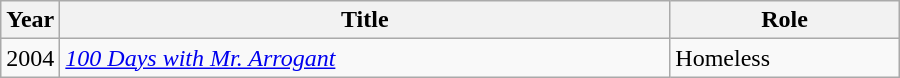<table class="wikitable" style="width:600px">
<tr>
<th width=10>Year</th>
<th>Title</th>
<th>Role</th>
</tr>
<tr>
<td>2004</td>
<td><em><a href='#'>100 Days with Mr. Arrogant</a></em></td>
<td>Homeless</td>
</tr>
</table>
